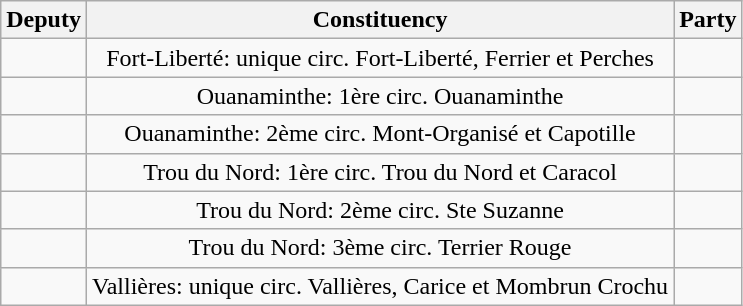<table class="wikitable" style="text-align:center;">
<tr>
<th>Deputy</th>
<th>Constituency</th>
<th>Party</th>
</tr>
<tr>
<td></td>
<td>Fort-Liberté: unique circ. Fort-Liberté, Ferrier et Perches</td>
<td></td>
</tr>
<tr>
<td></td>
<td>Ouanaminthe: 1ère circ. Ouanaminthe</td>
<td></td>
</tr>
<tr>
<td></td>
<td>Ouanaminthe: 2ème circ. Mont-Organisé et Capotille</td>
<td></td>
</tr>
<tr>
<td></td>
<td>Trou du Nord: 1ère circ. Trou du Nord et Caracol</td>
<td></td>
</tr>
<tr>
<td></td>
<td>Trou du Nord: 2ème circ. Ste Suzanne</td>
<td></td>
</tr>
<tr>
<td></td>
<td>Trou du Nord: 3ème circ. Terrier Rouge</td>
<td></td>
</tr>
<tr>
<td></td>
<td>Vallières: unique circ. Vallières, Carice et Mombrun Crochu</td>
<td></td>
</tr>
</table>
